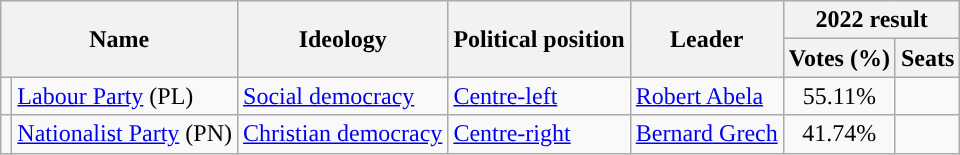<table class="wikitable" style="text-align:left">
<tr>
<th colspan="2" rowspan="2">Name</th>
<th rowspan="2">Ideology</th>
<th rowspan="2">Political position</th>
<th rowspan="2">Leader</th>
<th colspan="2">2022 result</th>
</tr>
<tr>
<th>Votes (%)</th>
<th>Seats</th>
</tr>
<tr>
<td style="background:"></td>
<td><a href='#'>Labour Party</a> (PL)</td>
<td><a href='#'>Social democracy</a></td>
<td><a href='#'>Centre-left</a></td>
<td><a href='#'>Robert Abela</a></td>
<td style="text-align:center;">55.11%</td>
<td></td>
</tr>
<tr>
<td style="background:"></td>
<td><a href='#'>Nationalist Party</a> (PN)</td>
<td><a href='#'>Christian democracy</a></td>
<td><a href='#'>Centre-right</a></td>
<td><a href='#'>Bernard Grech</a></td>
<td style="text-align:center;">41.74%</td>
<td></td>
</tr>
</table>
